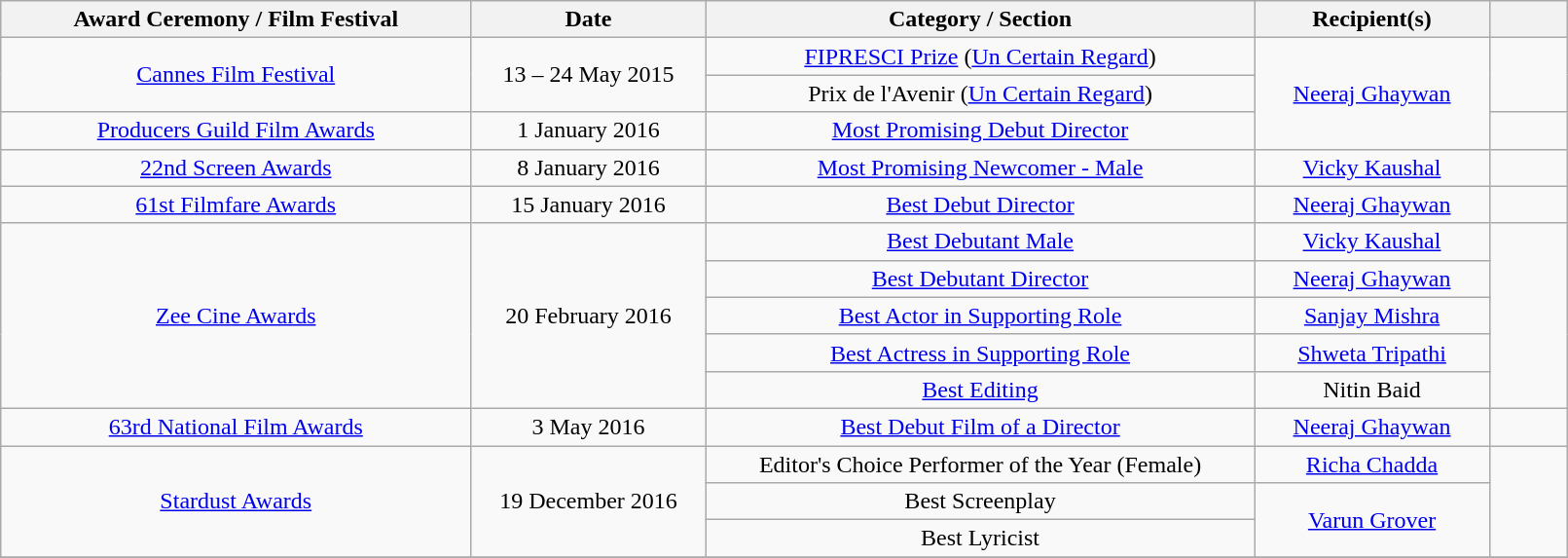<table width="85%" class="wikitable plainrowheaders sortable">
<tr>
<th width="30%">Award Ceremony / Film Festival</th>
<th width="15%">Date</th>
<th width="35%">Category / Section</th>
<th width="15%">Recipient(s)</th>
<th scope="col" class="unsortable"></th>
</tr>
<tr>
<td rowspan="2" align="center"><a href='#'>Cannes Film Festival</a></td>
<td rowspan="2" align="center">13 – 24 May 2015</td>
<td align="center"><a href='#'>FIPRESCI Prize</a> (<a href='#'>Un Certain Regard</a>)</td>
<td rowspan="3" align="center"><a href='#'>Neeraj Ghaywan</a></td>
<td rowspan="2" style="text-align:center;"></td>
</tr>
<tr>
<td align="center">Prix de l'Avenir (<a href='#'>Un Certain Regard</a>)</td>
</tr>
<tr>
<td align="center"><a href='#'>Producers Guild Film Awards</a></td>
<td align="center">1 January 2016</td>
<td align="center"><a href='#'>Most Promising Debut Director</a></td>
<td style="text-align:center;"></td>
</tr>
<tr>
<td align="center"><a href='#'>22nd Screen Awards</a></td>
<td align="center">8 January 2016</td>
<td align="center"><a href='#'>Most Promising Newcomer - Male</a></td>
<td align="center"><a href='#'>Vicky Kaushal</a></td>
<td style="text-align:center;"></td>
</tr>
<tr>
<td align="center"><a href='#'>61st Filmfare Awards</a></td>
<td align="center">15 January 2016</td>
<td align="center"><a href='#'>Best Debut Director</a></td>
<td align="center"><a href='#'>Neeraj Ghaywan</a></td>
<td style="text-align:center;"></td>
</tr>
<tr>
<td rowspan="5" align="center"><a href='#'>Zee Cine Awards</a></td>
<td rowspan="5" align="center">20 February 2016</td>
<td align="center"><a href='#'>Best Debutant Male</a></td>
<td align="center"><a href='#'>Vicky Kaushal</a></td>
<td rowspan="5" style="text-align:center;"></td>
</tr>
<tr>
<td align="center"><a href='#'>Best Debutant Director</a></td>
<td align="center"><a href='#'>Neeraj Ghaywan</a></td>
</tr>
<tr>
<td align="center"><a href='#'>Best Actor in Supporting Role</a></td>
<td align="center"><a href='#'>Sanjay Mishra</a></td>
</tr>
<tr>
<td align="center"><a href='#'>Best Actress in Supporting Role</a></td>
<td align="center"><a href='#'>Shweta Tripathi</a></td>
</tr>
<tr>
<td align="center"><a href='#'>Best Editing</a></td>
<td align="center">Nitin Baid</td>
</tr>
<tr>
<td align="center"><a href='#'>63rd National Film Awards</a></td>
<td align="center">3 May 2016</td>
<td align="center"><a href='#'>Best Debut Film of a Director</a></td>
<td align="center"><a href='#'>Neeraj Ghaywan</a></td>
<td style="text-align:center;"></td>
</tr>
<tr>
<td rowspan="3" align="center"><a href='#'>Stardust Awards</a></td>
<td rowspan="3" align="center">19 December 2016</td>
<td align="center">Editor's Choice Performer of the Year (Female)</td>
<td align="center"><a href='#'>Richa Chadda</a></td>
<td rowspan="3" style="text-align:center;"></td>
</tr>
<tr>
<td align="center">Best Screenplay</td>
<td rowspan="2" align="center"><a href='#'>Varun Grover</a></td>
</tr>
<tr>
<td align="center">Best Lyricist</td>
</tr>
<tr>
</tr>
</table>
